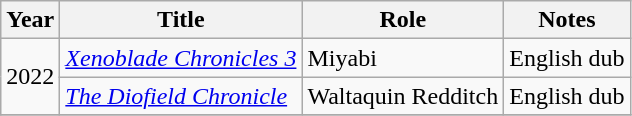<table class="wikitable sortable">
<tr>
<th>Year</th>
<th>Title</th>
<th>Role</th>
<th class="unsortable">Notes</th>
</tr>
<tr>
<td rowspan="2">2022</td>
<td><em><a href='#'>Xenoblade Chronicles 3</a></em></td>
<td>Miyabi</td>
<td>English dub</td>
</tr>
<tr>
<td><em><a href='#'>The Diofield Chronicle</a></em></td>
<td>Waltaquin Redditch</td>
<td>English dub</td>
</tr>
<tr>
</tr>
</table>
